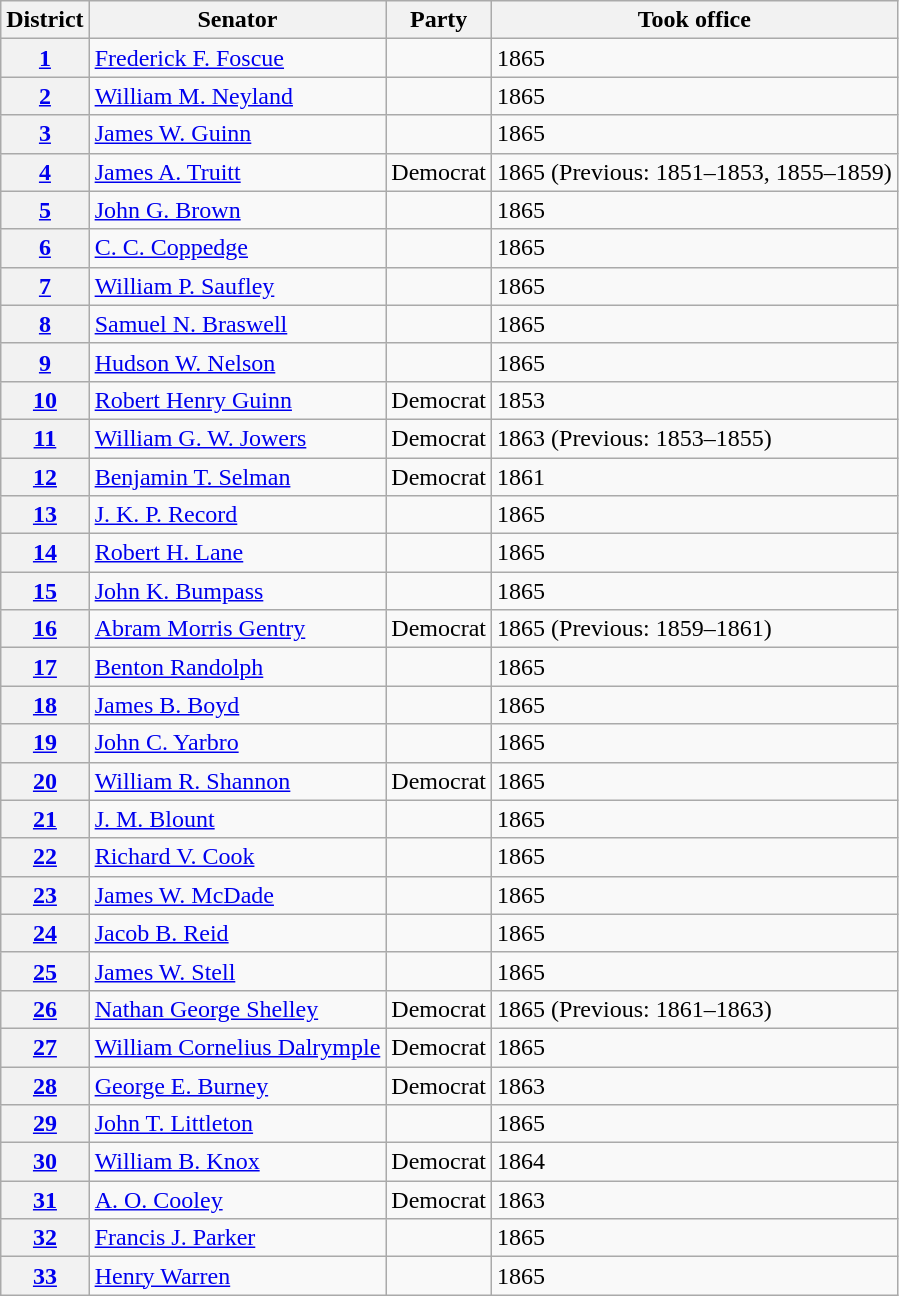<table class="wikitable">
<tr>
<th>District</th>
<th>Senator</th>
<th>Party</th>
<th>Took office</th>
</tr>
<tr>
<th><a href='#'>1</a></th>
<td><a href='#'>Frederick F. Foscue</a></td>
<td></td>
<td>1865</td>
</tr>
<tr>
<th><a href='#'>2</a></th>
<td><a href='#'>William M. Neyland</a></td>
<td></td>
<td>1865</td>
</tr>
<tr>
<th><a href='#'>3</a></th>
<td><a href='#'>James W. Guinn</a></td>
<td></td>
<td>1865</td>
</tr>
<tr>
<th><a href='#'>4</a></th>
<td><a href='#'>James A. Truitt</a></td>
<td>Democrat</td>
<td>1865 (Previous: 1851–1853, 1855–1859)</td>
</tr>
<tr>
<th><a href='#'>5</a></th>
<td><a href='#'>John G. Brown</a></td>
<td></td>
<td>1865</td>
</tr>
<tr>
<th><a href='#'>6</a></th>
<td><a href='#'>C. C. Coppedge</a></td>
<td></td>
<td>1865</td>
</tr>
<tr>
<th><a href='#'>7</a></th>
<td><a href='#'>William P. Saufley</a></td>
<td></td>
<td>1865</td>
</tr>
<tr>
<th><a href='#'>8</a></th>
<td><a href='#'>Samuel N. Braswell</a></td>
<td></td>
<td>1865</td>
</tr>
<tr>
<th><a href='#'>9</a></th>
<td><a href='#'>Hudson W. Nelson</a></td>
<td></td>
<td>1865</td>
</tr>
<tr>
<th><a href='#'>10</a></th>
<td><a href='#'>Robert Henry Guinn</a></td>
<td>Democrat</td>
<td>1853</td>
</tr>
<tr>
<th><a href='#'>11</a></th>
<td><a href='#'>William G. W. Jowers</a></td>
<td>Democrat</td>
<td>1863 (Previous: 1853–1855)</td>
</tr>
<tr>
<th><a href='#'>12</a></th>
<td><a href='#'>Benjamin T. Selman</a></td>
<td>Democrat</td>
<td>1861</td>
</tr>
<tr>
<th><a href='#'>13</a></th>
<td><a href='#'>J. K. P. Record</a></td>
<td></td>
<td>1865</td>
</tr>
<tr>
<th><a href='#'>14</a></th>
<td><a href='#'>Robert H. Lane</a></td>
<td></td>
<td>1865</td>
</tr>
<tr>
<th><a href='#'>15</a></th>
<td><a href='#'>John K. Bumpass</a></td>
<td></td>
<td>1865</td>
</tr>
<tr>
<th><a href='#'>16</a></th>
<td><a href='#'>Abram Morris Gentry</a></td>
<td>Democrat</td>
<td>1865 (Previous: 1859–1861)</td>
</tr>
<tr>
<th><a href='#'>17</a></th>
<td><a href='#'>Benton Randolph</a></td>
<td></td>
<td>1865</td>
</tr>
<tr>
<th><a href='#'>18</a></th>
<td><a href='#'>James B. Boyd</a></td>
<td></td>
<td>1865</td>
</tr>
<tr>
<th><a href='#'>19</a></th>
<td><a href='#'>John C. Yarbro</a></td>
<td></td>
<td>1865</td>
</tr>
<tr>
<th><a href='#'>20</a></th>
<td><a href='#'>William R. Shannon</a></td>
<td>Democrat</td>
<td>1865</td>
</tr>
<tr>
<th><a href='#'>21</a></th>
<td><a href='#'>J. M. Blount</a></td>
<td></td>
<td>1865</td>
</tr>
<tr>
<th><a href='#'>22</a></th>
<td><a href='#'>Richard V. Cook</a></td>
<td></td>
<td>1865</td>
</tr>
<tr>
<th><a href='#'>23</a></th>
<td><a href='#'>James W. McDade</a></td>
<td></td>
<td>1865</td>
</tr>
<tr>
<th><a href='#'>24</a></th>
<td><a href='#'>Jacob B. Reid</a></td>
<td></td>
<td>1865</td>
</tr>
<tr>
<th><a href='#'>25</a></th>
<td><a href='#'>James W. Stell</a></td>
<td></td>
<td>1865</td>
</tr>
<tr>
<th><a href='#'>26</a></th>
<td><a href='#'>Nathan George Shelley</a></td>
<td>Democrat</td>
<td>1865 (Previous: 1861–1863)</td>
</tr>
<tr>
<th><a href='#'>27</a></th>
<td><a href='#'>William Cornelius Dalrymple</a></td>
<td>Democrat</td>
<td>1865</td>
</tr>
<tr>
<th><a href='#'>28</a></th>
<td><a href='#'>George E. Burney</a></td>
<td>Democrat</td>
<td>1863</td>
</tr>
<tr>
<th><a href='#'>29</a></th>
<td><a href='#'>John T. Littleton</a></td>
<td></td>
<td>1865</td>
</tr>
<tr>
<th><a href='#'>30</a></th>
<td><a href='#'>William B. Knox</a></td>
<td>Democrat</td>
<td>1864</td>
</tr>
<tr>
<th><a href='#'>31</a></th>
<td><a href='#'>A. O. Cooley</a></td>
<td>Democrat</td>
<td>1863</td>
</tr>
<tr>
<th><a href='#'>32</a></th>
<td><a href='#'>Francis J. Parker</a></td>
<td></td>
<td>1865</td>
</tr>
<tr>
<th><a href='#'>33</a></th>
<td><a href='#'>Henry Warren</a></td>
<td></td>
<td>1865</td>
</tr>
</table>
